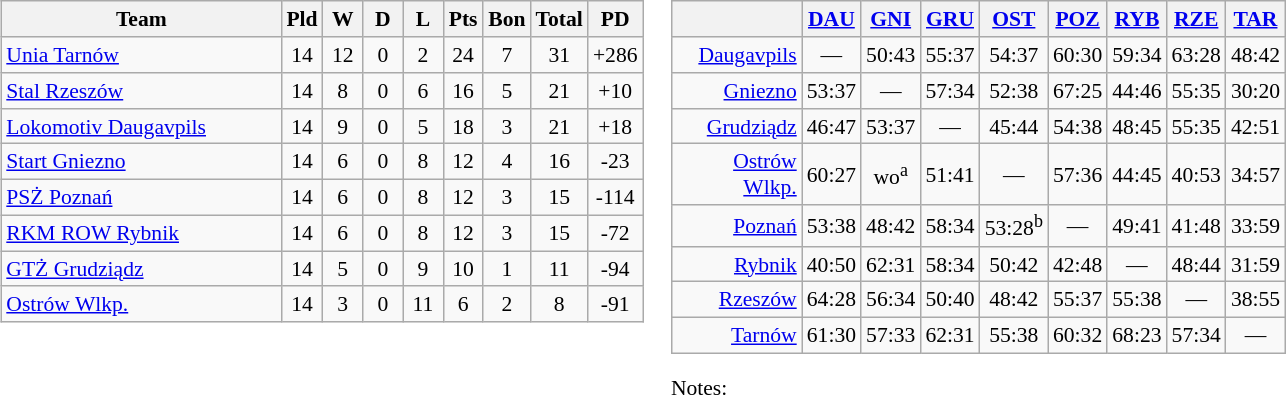<table style="font-size:90%;">
<tr>
<td style="vertical-align:top;" width=50%><br><table class="wikitable" style="text-align:center;">
<tr>
<th width=180>Team</th>
<th width=20>Pld</th>
<th width=20>W</th>
<th width=20>D</th>
<th width=20>L</th>
<th width=20>Pts</th>
<th width=20>Bon</th>
<th width=30>Total</th>
<th width=20>PD</th>
</tr>
<tr>
<td style="text-align:left;"><a href='#'>Unia Tarnów</a></td>
<td>14</td>
<td>12</td>
<td>0</td>
<td>2</td>
<td>24</td>
<td>7</td>
<td>31</td>
<td>+286</td>
</tr>
<tr>
<td style="text-align:left;"><a href='#'>Stal Rzeszów</a></td>
<td>14</td>
<td>8</td>
<td>0</td>
<td>6</td>
<td>16</td>
<td>5</td>
<td>21</td>
<td>+10</td>
</tr>
<tr>
<td style="text-align:left;"><a href='#'>Lokomotiv Daugavpils</a> </td>
<td>14</td>
<td>9</td>
<td>0</td>
<td>5</td>
<td>18</td>
<td>3</td>
<td>21</td>
<td>+18</td>
</tr>
<tr>
<td style="text-align:left;"><a href='#'>Start Gniezno</a></td>
<td>14</td>
<td>6</td>
<td>0</td>
<td>8</td>
<td>12</td>
<td>4</td>
<td>16</td>
<td>-23</td>
</tr>
<tr>
<td style="text-align:left;"><a href='#'>PSŻ Poznań</a></td>
<td>14</td>
<td>6</td>
<td>0</td>
<td>8</td>
<td>12</td>
<td>3</td>
<td>15</td>
<td>-114</td>
</tr>
<tr>
<td style="text-align:left;"><a href='#'>RKM ROW Rybnik</a></td>
<td>14</td>
<td>6</td>
<td>0</td>
<td>8</td>
<td>12</td>
<td>3</td>
<td>15</td>
<td>-72</td>
</tr>
<tr>
<td style="text-align:left;"><a href='#'>GTŻ Grudziądz</a></td>
<td>14</td>
<td>5</td>
<td>0</td>
<td>9</td>
<td>10</td>
<td>1</td>
<td>11</td>
<td>-94</td>
</tr>
<tr>
<td style="text-align:left;"><a href='#'>Ostrów Wlkp.</a></td>
<td>14</td>
<td>3</td>
<td>0</td>
<td>11</td>
<td>6</td>
<td>2</td>
<td>8</td>
<td>-91</td>
</tr>
</table>
</td>
<td style="vertical-align:top;"><br><table class="wikitable" style="text-align:center;">
<tr>
<th width="80"></th>
<th><a href='#'>DAU</a></th>
<th><a href='#'>GNI</a></th>
<th><a href='#'>GRU</a></th>
<th><a href='#'>OST</a></th>
<th><a href='#'>POZ</a></th>
<th><a href='#'>RYB</a></th>
<th><a href='#'>RZE</a></th>
<th><a href='#'>TAR</a></th>
</tr>
<tr>
<td style="text-align:right;"><a href='#'>Daugavpils</a></td>
<td>—</td>
<td>50:43</td>
<td>55:37</td>
<td>54:37</td>
<td>60:30</td>
<td>59:34</td>
<td>63:28</td>
<td>48:42</td>
</tr>
<tr>
<td style="text-align:right;"><a href='#'>Gniezno</a></td>
<td>53:37</td>
<td>—</td>
<td>57:34</td>
<td>52:38</td>
<td>67:25</td>
<td>44:46</td>
<td>55:35</td>
<td>30:20</td>
</tr>
<tr>
<td style="text-align:right;"><a href='#'>Grudziądz</a></td>
<td>46:47</td>
<td>53:37</td>
<td>—</td>
<td>45:44</td>
<td>54:38</td>
<td>48:45</td>
<td>55:35</td>
<td>42:51</td>
</tr>
<tr>
<td style="text-align:right;"><a href='#'>Ostrów Wlkp.</a></td>
<td>60:27</td>
<td>wo<sup>a</sup></td>
<td>51:41</td>
<td>—</td>
<td>57:36</td>
<td>44:45</td>
<td>40:53</td>
<td>34:57</td>
</tr>
<tr>
<td style="text-align:right;"><a href='#'>Poznań</a></td>
<td>53:38</td>
<td>48:42</td>
<td>58:34</td>
<td>53:28<sup>b</sup></td>
<td>—</td>
<td>49:41</td>
<td>41:48</td>
<td>33:59</td>
</tr>
<tr>
<td style="text-align:right;"><a href='#'>Rybnik</a></td>
<td>40:50</td>
<td>62:31</td>
<td>58:34</td>
<td>50:42</td>
<td>42:48</td>
<td>—</td>
<td>48:44</td>
<td>31:59</td>
</tr>
<tr>
<td style="text-align:right;"><a href='#'>Rzeszów</a></td>
<td>64:28</td>
<td>56:34</td>
<td>50:40</td>
<td>48:42</td>
<td>55:37</td>
<td>55:38</td>
<td>—</td>
<td>38:55</td>
</tr>
<tr>
<td style="text-align:right;"><a href='#'>Tarnów</a></td>
<td>61:30</td>
<td>57:33</td>
<td>62:31</td>
<td>55:38</td>
<td>60:32</td>
<td>68:23</td>
<td>57:34</td>
<td>—</td>
</tr>
</table>
Notes:</td>
</tr>
</table>
